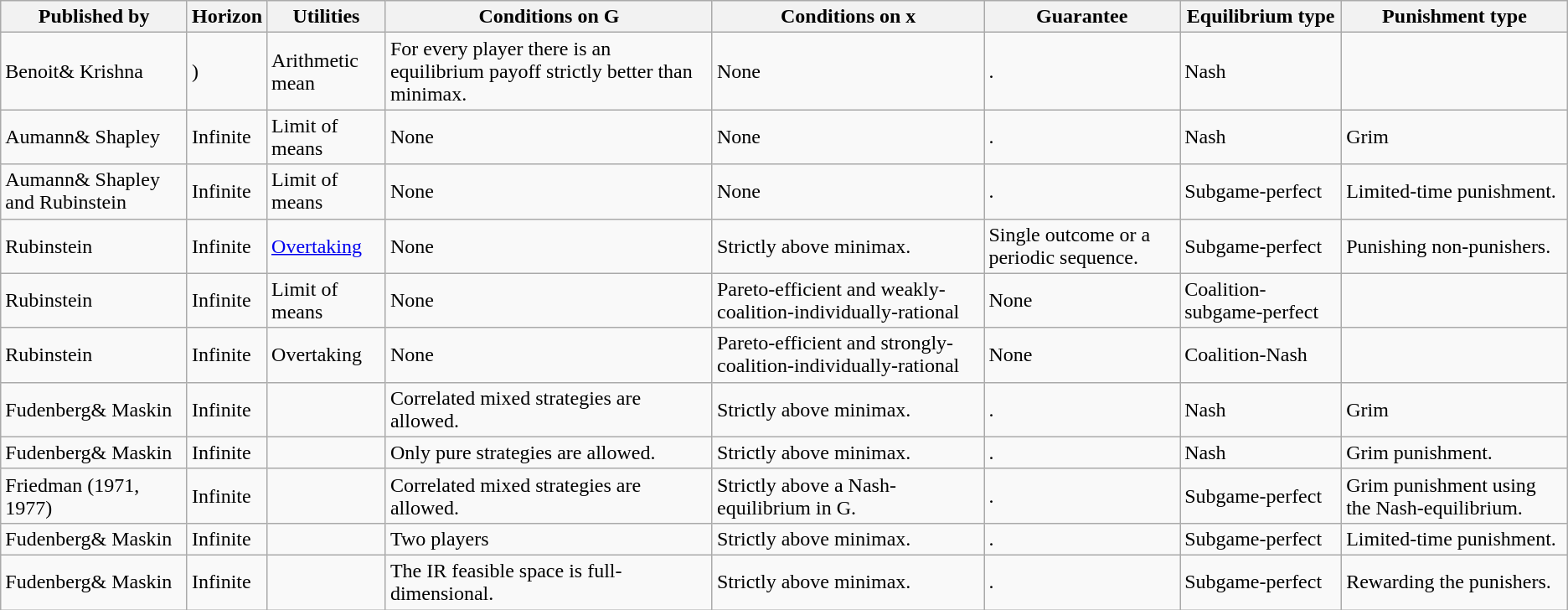<table class="wikitable sortable">
<tr>
<th>Published by</th>
<th>Horizon</th>
<th>Utilities</th>
<th>Conditions on G</th>
<th>Conditions on x</th>
<th>Guarantee</th>
<th>Equilibrium type</th>
<th>Punishment type</th>
</tr>
<tr>
<td>Benoit& Krishna</td>
<td>)</td>
<td>Arithmetic mean</td>
<td>For every player there is an equilibrium payoff strictly better than minimax.</td>
<td>None</td>
<td>.</td>
<td>Nash</td>
<td></td>
</tr>
<tr>
<td>Aumann& Shapley</td>
<td>Infinite</td>
<td>Limit of means</td>
<td>None</td>
<td>None</td>
<td>.</td>
<td>Nash</td>
<td>Grim</td>
</tr>
<tr>
<td>Aumann& Shapley and Rubinstein</td>
<td>Infinite</td>
<td>Limit of means</td>
<td>None</td>
<td>None</td>
<td>.</td>
<td>Subgame-perfect</td>
<td>Limited-time punishment.</td>
</tr>
<tr>
<td>Rubinstein</td>
<td>Infinite</td>
<td><a href='#'>Overtaking</a></td>
<td>None</td>
<td>Strictly above minimax.</td>
<td>Single outcome or a periodic sequence.</td>
<td>Subgame-perfect</td>
<td>Punishing non-punishers.</td>
</tr>
<tr>
<td>Rubinstein</td>
<td>Infinite</td>
<td>Limit of means</td>
<td>None</td>
<td>Pareto-efficient and weakly-coalition-individually-rational</td>
<td>None</td>
<td>Coalition-subgame-perfect</td>
<td></td>
</tr>
<tr>
<td>Rubinstein</td>
<td>Infinite</td>
<td>Overtaking</td>
<td>None</td>
<td>Pareto-efficient and strongly-coalition-individually-rational</td>
<td>None</td>
<td>Coalition-Nash</td>
<td></td>
</tr>
<tr>
<td>Fudenberg& Maskin</td>
<td>Infinite</td>
<td></td>
<td>Correlated mixed strategies are allowed.</td>
<td>Strictly above minimax.</td>
<td>.</td>
<td>Nash</td>
<td>Grim</td>
</tr>
<tr>
<td>Fudenberg& Maskin</td>
<td>Infinite</td>
<td></td>
<td>Only pure strategies are allowed.</td>
<td>Strictly above minimax.</td>
<td>.</td>
<td>Nash</td>
<td>Grim punishment.</td>
</tr>
<tr>
<td>Friedman (1971, 1977)</td>
<td>Infinite</td>
<td></td>
<td>Correlated mixed strategies are allowed.</td>
<td>Strictly above a Nash-equilibrium in G.</td>
<td>.</td>
<td>Subgame-perfect</td>
<td>Grim punishment using the Nash-equilibrium.</td>
</tr>
<tr>
<td>Fudenberg& Maskin</td>
<td>Infinite</td>
<td></td>
<td>Two players</td>
<td>Strictly above minimax.</td>
<td>.</td>
<td>Subgame-perfect</td>
<td>Limited-time punishment.</td>
</tr>
<tr>
<td>Fudenberg& Maskin</td>
<td>Infinite</td>
<td></td>
<td>The IR feasible space is full-dimensional.</td>
<td>Strictly above minimax.</td>
<td>.</td>
<td>Subgame-perfect</td>
<td>Rewarding the punishers.</td>
</tr>
</table>
